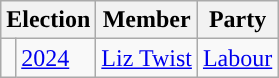<table class="wikitable">
<tr>
<th colspan="2">Election</th>
<th>Member</th>
<th>Party</th>
</tr>
<tr>
<td style="color:inherit;background-color: "></td>
<td><a href='#'>2024</a></td>
<td><a href='#'>Liz Twist</a></td>
<td><a href='#'>Labour</a></td>
</tr>
</table>
